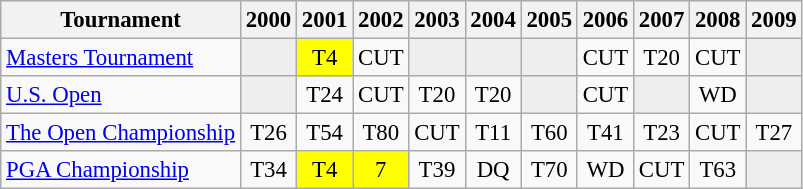<table class="wikitable" style="font-size:95%;text-align:center;">
<tr>
<th>Tournament</th>
<th>2000</th>
<th>2001</th>
<th>2002</th>
<th>2003</th>
<th>2004</th>
<th>2005</th>
<th>2006</th>
<th>2007</th>
<th>2008</th>
<th>2009</th>
</tr>
<tr>
<td align=left><a href='#'>Masters Tournament</a></td>
<td style="background:#eeeeee;"></td>
<td style="background:yellow;">T4</td>
<td>CUT</td>
<td style="background:#eeeeee;"></td>
<td style="background:#eeeeee;"></td>
<td style="background:#eeeeee;"></td>
<td>CUT</td>
<td>T20</td>
<td>CUT</td>
<td style="background:#eeeeee;"></td>
</tr>
<tr>
<td align=left><a href='#'>U.S. Open</a></td>
<td style="background:#eeeeee;"></td>
<td>T24</td>
<td>CUT</td>
<td>T20</td>
<td>T20</td>
<td style="background:#eeeeee;"></td>
<td>CUT</td>
<td style="background:#eeeeee;"></td>
<td>WD</td>
<td style="background:#eeeeee;"></td>
</tr>
<tr>
<td align=left><a href='#'>The Open Championship</a></td>
<td>T26</td>
<td>T54</td>
<td>T80</td>
<td>CUT</td>
<td>T11</td>
<td>T60</td>
<td>T41</td>
<td>T23</td>
<td>CUT</td>
<td>T27</td>
</tr>
<tr>
<td align=left><a href='#'>PGA Championship</a></td>
<td>T34</td>
<td style="background:yellow;">T4</td>
<td style="background:yellow;">7</td>
<td>T39</td>
<td>DQ</td>
<td>T70</td>
<td>WD</td>
<td>CUT</td>
<td>T63</td>
<td style="background:#eeeeee;"></td>
</tr>
</table>
